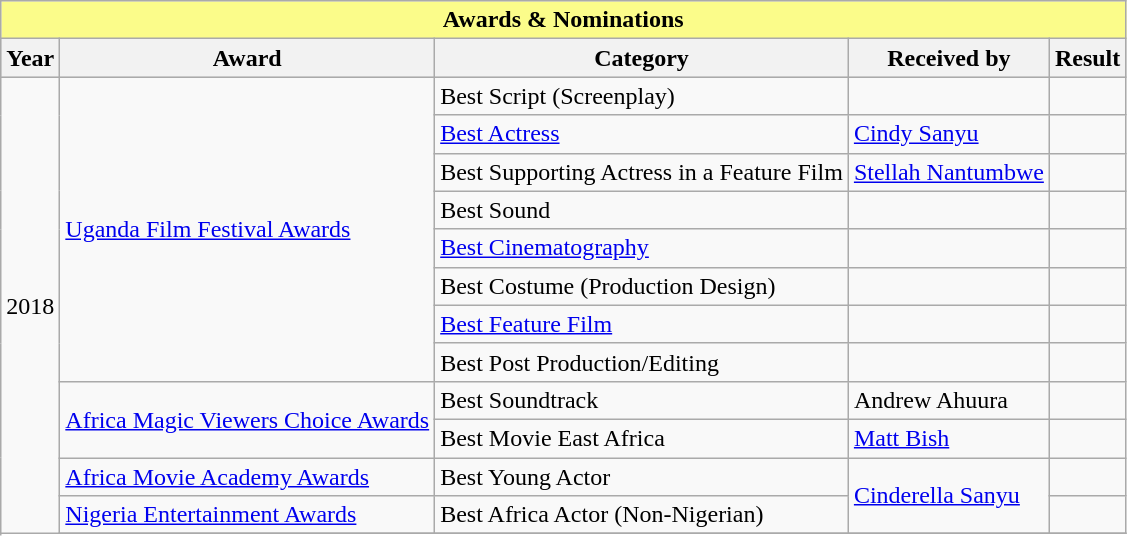<table class="wikitable" width="">
<tr>
<th colspan="6" style="background: #FBFC8A;">Awards & Nominations</th>
</tr>
<tr style="background:#ccc; text-align:center;">
<th>Year</th>
<th>Award</th>
<th>Category</th>
<th>Received by</th>
<th>Result</th>
</tr>
<tr>
<td rowspan="16">2018</td>
<td rowspan="8"t><a href='#'>Uganda Film Festival Awards</a></td>
<td>Best Script (Screenplay)</td>
<td></td>
<td></td>
</tr>
<tr>
<td><a href='#'>Best Actress</a></td>
<td><a href='#'>Cindy Sanyu</a></td>
<td></td>
</tr>
<tr>
<td>Best Supporting Actress in a Feature Film</td>
<td><a href='#'>Stellah Nantumbwe</a></td>
<td></td>
</tr>
<tr>
<td>Best Sound</td>
<td></td>
<td></td>
</tr>
<tr>
<td><a href='#'>Best Cinematography</a></td>
<td></td>
<td></td>
</tr>
<tr>
<td>Best Costume (Production Design)</td>
<td></td>
<td></td>
</tr>
<tr>
<td><a href='#'>Best Feature Film</a></td>
<td></td>
<td></td>
</tr>
<tr>
<td>Best Post Production/Editing</td>
<td></td>
<td></td>
</tr>
<tr>
<td rowspan="2"><a href='#'>Africa Magic Viewers Choice Awards</a></td>
<td>Best Soundtrack</td>
<td>Andrew Ahuura</td>
<td></td>
</tr>
<tr>
<td>Best Movie East Africa</td>
<td><a href='#'>Matt Bish</a></td>
<td></td>
</tr>
<tr>
<td><a href='#'>Africa Movie Academy Awards</a></td>
<td>Best Young Actor</td>
<td rowspan="2"><a href='#'>Cinderella Sanyu</a></td>
<td></td>
</tr>
<tr>
<td><a href='#'>Nigeria Entertainment Awards</a></td>
<td>Best Africa Actor (Non-Nigerian)</td>
<td></td>
</tr>
<tr>
</tr>
</table>
